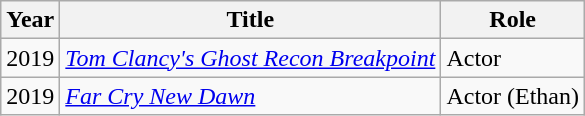<table class="wikitable sortable">
<tr>
<th>Year</th>
<th>Title</th>
<th>Role</th>
</tr>
<tr>
<td>2019</td>
<td><em><a href='#'>Tom Clancy's Ghost Recon Breakpoint</a></em></td>
<td>Actor</td>
</tr>
<tr>
<td>2019</td>
<td><em><a href='#'>Far Cry New Dawn</a></em></td>
<td>Actor (Ethan)</td>
</tr>
</table>
